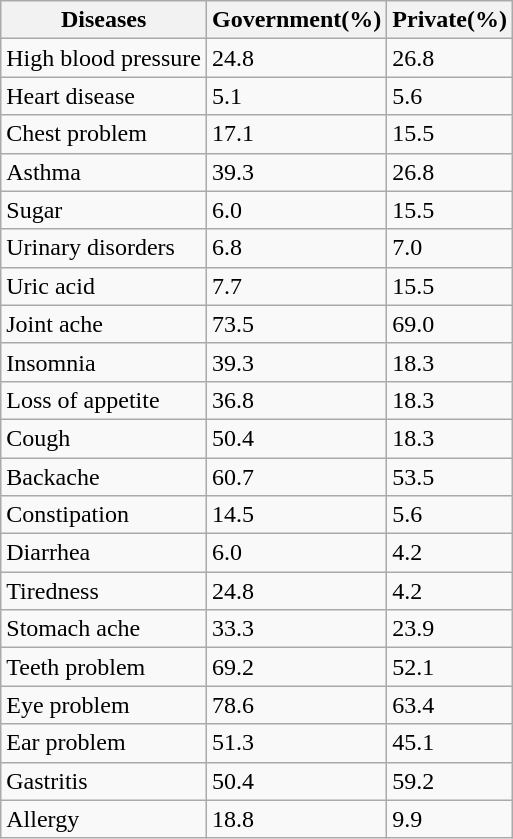<table class="wikitable sortable">
<tr>
<th>Diseases</th>
<th>Government(%)</th>
<th>Private(%)</th>
</tr>
<tr>
<td>High blood pressure</td>
<td>24.8</td>
<td>26.8</td>
</tr>
<tr>
<td>Heart disease</td>
<td>5.1</td>
<td>5.6</td>
</tr>
<tr>
<td>Chest problem</td>
<td>17.1</td>
<td>15.5</td>
</tr>
<tr>
<td>Asthma</td>
<td>39.3</td>
<td>26.8</td>
</tr>
<tr>
<td>Sugar</td>
<td>6.0</td>
<td>15.5</td>
</tr>
<tr>
<td>Urinary disorders</td>
<td>6.8</td>
<td>7.0</td>
</tr>
<tr>
<td>Uric acid</td>
<td>7.7</td>
<td>15.5</td>
</tr>
<tr>
<td>Joint ache</td>
<td>73.5</td>
<td>69.0</td>
</tr>
<tr>
<td>Insomnia</td>
<td>39.3</td>
<td>18.3</td>
</tr>
<tr>
<td>Loss of appetite</td>
<td>36.8</td>
<td>18.3</td>
</tr>
<tr>
<td>Cough</td>
<td>50.4</td>
<td>18.3</td>
</tr>
<tr>
<td>Backache</td>
<td>60.7</td>
<td>53.5</td>
</tr>
<tr>
<td>Constipation</td>
<td>14.5</td>
<td>5.6</td>
</tr>
<tr>
<td>Diarrhea</td>
<td>6.0</td>
<td>4.2</td>
</tr>
<tr>
<td>Tiredness</td>
<td>24.8</td>
<td>4.2</td>
</tr>
<tr>
<td>Stomach ache</td>
<td>33.3</td>
<td>23.9</td>
</tr>
<tr>
<td>Teeth problem</td>
<td>69.2</td>
<td>52.1</td>
</tr>
<tr>
<td>Eye problem</td>
<td>78.6</td>
<td>63.4</td>
</tr>
<tr>
<td>Ear problem</td>
<td>51.3</td>
<td>45.1</td>
</tr>
<tr>
<td>Gastritis</td>
<td>50.4</td>
<td>59.2</td>
</tr>
<tr>
<td>Allergy</td>
<td>18.8</td>
<td>9.9</td>
</tr>
</table>
